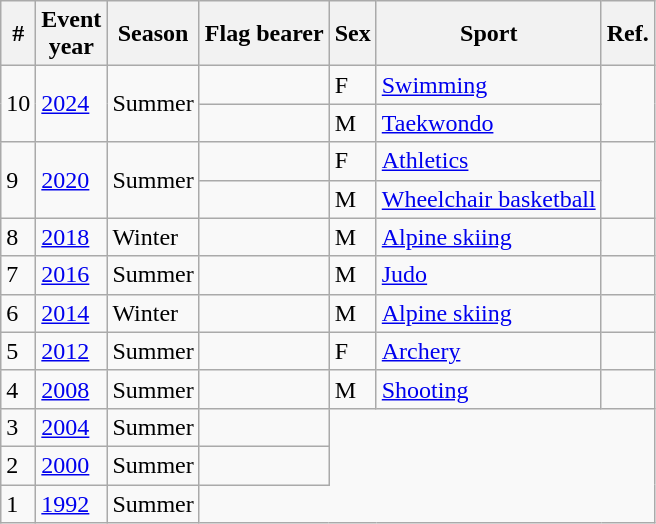<table class="wikitable sortable">
<tr>
<th>#</th>
<th>Event<br>year</th>
<th>Season</th>
<th>Flag bearer</th>
<th>Sex</th>
<th>Sport</th>
<th>Ref.</th>
</tr>
<tr>
<td rowspan=2>10</td>
<td rowspan=2><a href='#'>2024</a></td>
<td rowspan=2>Summer</td>
<td></td>
<td>F</td>
<td><a href='#'>Swimming</a></td>
<td rowspan=2></td>
</tr>
<tr>
<td></td>
<td>M</td>
<td><a href='#'>Taekwondo</a></td>
</tr>
<tr>
<td rowspan=2>9</td>
<td rowspan=2><a href='#'>2020</a></td>
<td rowspan=2>Summer</td>
<td></td>
<td>F</td>
<td><a href='#'>Athletics</a></td>
<td rowspan=2></td>
</tr>
<tr>
<td></td>
<td>M</td>
<td><a href='#'>Wheelchair basketball</a></td>
</tr>
<tr>
<td>8</td>
<td><a href='#'>2018</a></td>
<td>Winter</td>
<td></td>
<td>M</td>
<td><a href='#'>Alpine skiing</a></td>
<td></td>
</tr>
<tr>
<td>7</td>
<td><a href='#'>2016</a></td>
<td>Summer</td>
<td></td>
<td>M</td>
<td><a href='#'>Judo</a></td>
<td></td>
</tr>
<tr>
<td>6</td>
<td><a href='#'>2014</a></td>
<td>Winter</td>
<td></td>
<td>M</td>
<td><a href='#'>Alpine skiing</a></td>
<td></td>
</tr>
<tr>
<td>5</td>
<td><a href='#'>2012</a></td>
<td>Summer</td>
<td></td>
<td>F</td>
<td><a href='#'>Archery</a></td>
<td></td>
</tr>
<tr>
<td>4</td>
<td><a href='#'>2008</a></td>
<td>Summer</td>
<td></td>
<td>M</td>
<td><a href='#'>Shooting</a></td>
<td></td>
</tr>
<tr>
<td>3</td>
<td><a href='#'>2004</a></td>
<td>Summer</td>
<td></td>
</tr>
<tr>
<td>2</td>
<td><a href='#'>2000</a></td>
<td>Summer</td>
<td></td>
</tr>
<tr>
<td>1</td>
<td><a href='#'>1992</a></td>
<td>Summer</td>
</tr>
</table>
